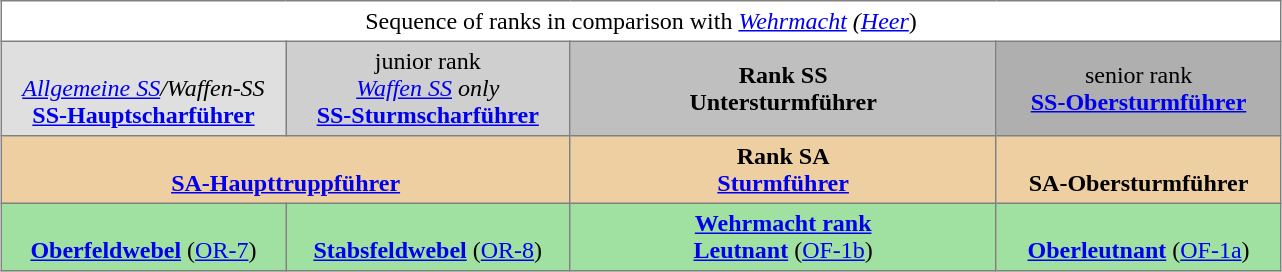<table class="toccolours" border="1" cellpadding="4" cellspacing="0" style="border-collapse: collapse; margin: 0.5em auto; clear: both;">
<tr align=center>
<td colspan=4>Sequence of ranks in comparison with <em><a href='#'>Wehrmacht</a> (<a href='#'>Heer</a></em>)</td>
</tr>
<tr align=center>
<td width="20%" bgcolor="#dfdfdf"><br><em><a href='#'>Allgemeine SS</a>/Waffen-SS</em><br><strong><a href='#'>SS-Hauptscharführer</a></strong></td>
<td width="20%" bgcolor="#cfcfcf">junior rank<br><em><a href='#'>Waffen SS</a> only</em><br><strong><a href='#'>SS-Sturmscharführer</a></strong></td>
<td width="30%" bgcolor="#bfbfbf"><strong>Rank SS</strong><br><strong>Untersturmführer</strong></td>
<td width="20%" bgcolor="#afafaf">senior rank<br><strong><a href='#'>SS-Obersturmführer</a></strong></td>
</tr>
<tr bgcolor="#EECFA1" align="center">
<td colspan=2><br><strong><a href='#'>SA-Haupttruppführer</a></strong></td>
<td><strong>Rank SA</strong><br><strong><a href='#'>Sturmführer</a></strong></td>
<td><br><strong>SA-Obersturmführer</strong></td>
</tr>
<tr bgcolor="#A0E0A0" align="center">
<td><br><strong><a href='#'>Oberfeldwebel</a></strong> (<a href='#'>OR-7</a>)</td>
<td><br><strong><a href='#'>Stabsfeldwebel</a></strong> (<a href='#'>OR-8</a>)</td>
<td><strong> <a href='#'>Wehrmacht rank</a></strong><br><strong><a href='#'>Leutnant</a></strong> (<a href='#'>OF-1b</a>)</td>
<td><br><strong><a href='#'>Oberleutnant</a></strong> (<a href='#'>OF-1a</a>)</td>
</tr>
</table>
